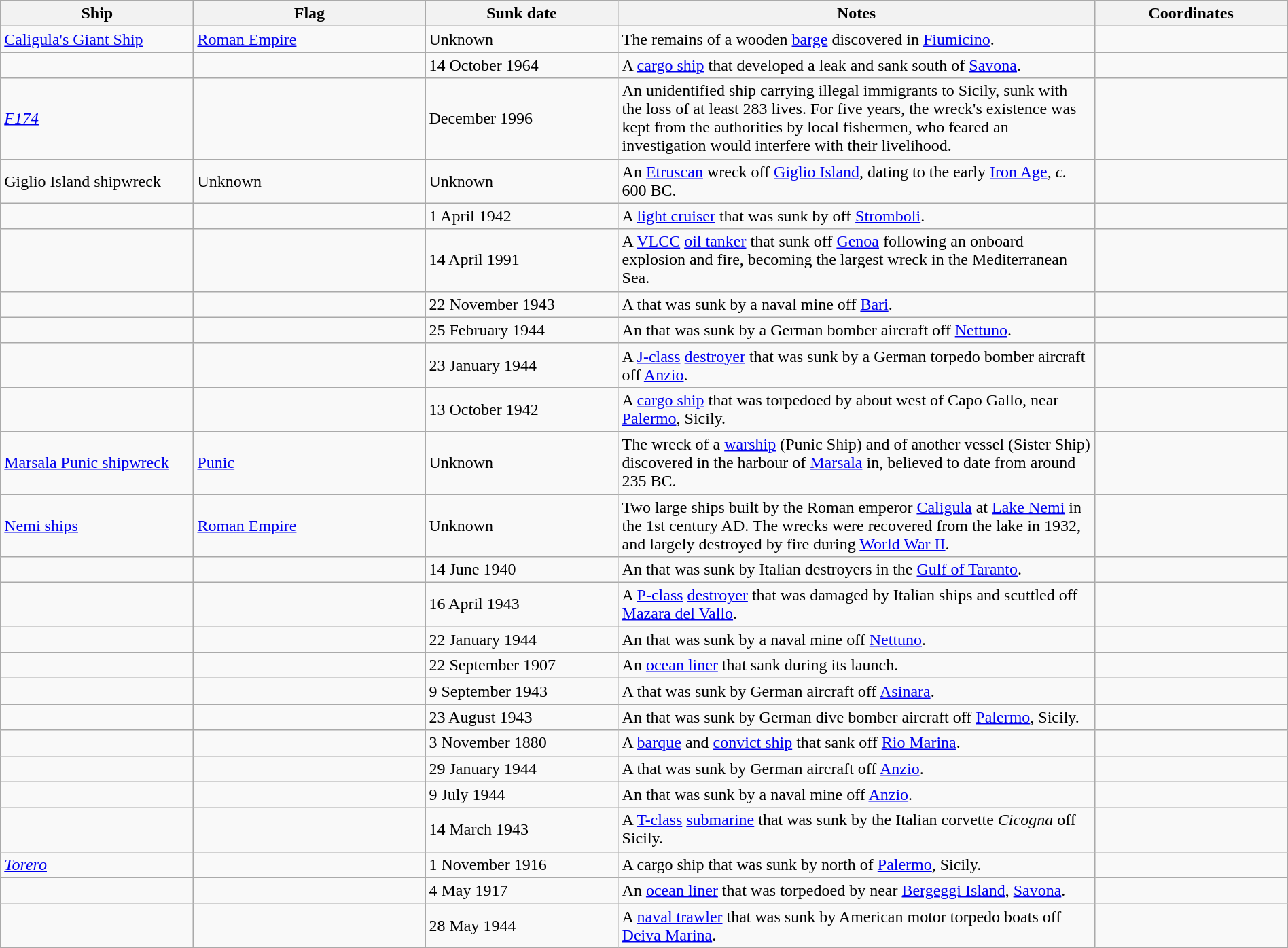<table class=wikitable | style = "width:100%">
<tr>
<th style="width:15%">Ship</th>
<th style="width:18%">Flag</th>
<th style="width:15%">Sunk date</th>
<th style="width:37%">Notes</th>
<th style="width:15%">Coordinates</th>
</tr>
<tr>
<td><a href='#'>Caligula's Giant Ship</a></td>
<td><a href='#'>Roman Empire</a></td>
<td>Unknown</td>
<td>The remains of a wooden <a href='#'>barge</a> discovered in <a href='#'>Fiumicino</a>.</td>
<td></td>
</tr>
<tr>
<td></td>
<td></td>
<td>14 October 1964</td>
<td>A <a href='#'>cargo ship</a> that developed a leak and sank south of <a href='#'>Savona</a>.</td>
<td></td>
</tr>
<tr>
<td><a href='#'><em>F174</em></a></td>
<td></td>
<td>December 1996</td>
<td>An unidentified ship carrying illegal immigrants to Sicily, sunk with the loss of at least 283 lives. For five years, the wreck's existence was kept from the authorities by local fishermen, who feared an investigation would interfere with their livelihood.</td>
<td></td>
</tr>
<tr>
<td>Giglio Island shipwreck</td>
<td>Unknown</td>
<td>Unknown</td>
<td>An <a href='#'>Etruscan</a> wreck off <a href='#'>Giglio Island</a>, dating to the early <a href='#'>Iron Age</a>, <em>c.</em> 600 BC.</td>
<td></td>
</tr>
<tr>
<td></td>
<td></td>
<td>1 April 1942</td>
<td>A  <a href='#'>light cruiser</a> that was sunk by  off <a href='#'>Stromboli</a>.</td>
<td></td>
</tr>
<tr>
<td></td>
<td></td>
<td>14 April 1991</td>
<td>A  <a href='#'>VLCC</a> <a href='#'>oil tanker</a> that sunk off <a href='#'>Genoa</a> following an onboard explosion and fire, becoming the largest wreck in the Mediterranean Sea.</td>
<td></td>
</tr>
<tr>
<td></td>
<td></td>
<td>22 November 1943</td>
<td>A  that was sunk by a naval mine off <a href='#'>Bari</a>.</td>
<td></td>
</tr>
<tr>
<td></td>
<td></td>
<td>25 February 1944</td>
<td>An  that was sunk by a German bomber aircraft off <a href='#'>Nettuno</a>.</td>
<td></td>
</tr>
<tr>
<td></td>
<td></td>
<td>23 January 1944</td>
<td>A <a href='#'>J-class</a> <a href='#'>destroyer</a> that was sunk by a German torpedo bomber aircraft off <a href='#'>Anzio</a>.</td>
<td></td>
</tr>
<tr>
<td></td>
<td></td>
<td>13 October 1942</td>
<td>A <a href='#'>cargo ship</a> that was torpedoed by  about  west of Capo Gallo, near <a href='#'>Palermo</a>, Sicily.</td>
<td></td>
</tr>
<tr>
<td><a href='#'>Marsala Punic shipwreck</a></td>
<td><a href='#'>Punic</a></td>
<td>Unknown</td>
<td>The wreck of a <a href='#'>warship</a> (Punic Ship) and of another vessel (Sister Ship) discovered in the harbour of <a href='#'>Marsala</a> in, believed to date from around 235 BC.</td>
<td></td>
</tr>
<tr>
<td><a href='#'>Nemi ships</a></td>
<td><a href='#'>Roman Empire</a></td>
<td>Unknown</td>
<td>Two large ships built by the Roman emperor <a href='#'>Caligula</a> at <a href='#'>Lake Nemi</a> in the 1st century AD. The wrecks were recovered from the lake in 1932, and largely destroyed by fire during <a href='#'>World War II</a>.</td>
<td></td>
</tr>
<tr>
<td></td>
<td></td>
<td>14 June 1940</td>
<td>An  that was sunk by Italian destroyers in the <a href='#'>Gulf of Taranto</a>.</td>
<td></td>
</tr>
<tr>
<td></td>
<td></td>
<td>16 April 1943</td>
<td>A <a href='#'>P-class</a> <a href='#'>destroyer</a> that was damaged by Italian ships and scuttled off <a href='#'>Mazara del Vallo</a>.</td>
<td></td>
</tr>
<tr>
<td></td>
<td></td>
<td>22 January 1944</td>
<td>An  that was sunk by a naval mine off <a href='#'>Nettuno</a>.</td>
<td></td>
</tr>
<tr>
<td></td>
<td></td>
<td>22 September 1907</td>
<td>An <a href='#'>ocean liner</a> that sank during its launch.</td>
<td></td>
</tr>
<tr>
<td></td>
<td></td>
<td>9 September 1943</td>
<td>A  that was sunk by German aircraft off <a href='#'>Asinara</a>.</td>
<td></td>
</tr>
<tr>
<td></td>
<td></td>
<td>23 August 1943</td>
<td>An  that was sunk by German dive bomber aircraft off <a href='#'>Palermo</a>, Sicily.</td>
<td></td>
</tr>
<tr>
<td></td>
<td></td>
<td>3 November 1880</td>
<td>A <a href='#'>barque</a> and <a href='#'>convict ship</a> that sank off <a href='#'>Rio Marina</a>.</td>
<td></td>
</tr>
<tr>
<td></td>
<td></td>
<td>29 January 1944</td>
<td>A  that was sunk by German aircraft off <a href='#'>Anzio</a>.</td>
<td></td>
</tr>
<tr>
<td></td>
<td></td>
<td>9 July 1944</td>
<td>An  that was sunk by a naval mine off <a href='#'>Anzio</a>.</td>
<td></td>
</tr>
<tr>
<td></td>
<td></td>
<td>14 March 1943</td>
<td>A <a href='#'>T-class</a> <a href='#'>submarine</a> that was sunk by the Italian corvette <em>Cicogna</em> off Sicily.</td>
<td></td>
</tr>
<tr>
<td><a href='#'><em>Torero</em></a></td>
<td></td>
<td>1 November 1916</td>
<td>A cargo ship that was sunk by  north of <a href='#'>Palermo</a>, Sicily.</td>
<td></td>
</tr>
<tr>
<td></td>
<td></td>
<td>4 May 1917</td>
<td>An <a href='#'>ocean liner</a> that was torpedoed by  near <a href='#'>Bergeggi Island</a>, <a href='#'>Savona</a>.</td>
<td></td>
</tr>
<tr>
<td></td>
<td></td>
<td>28 May 1944</td>
<td>A <a href='#'>naval trawler</a> that was sunk by American motor torpedo boats off <a href='#'>Deiva Marina</a>.</td>
<td></td>
</tr>
</table>
